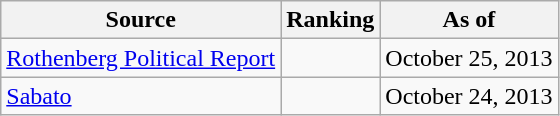<table class="wikitable" style="text-align:center">
<tr>
<th>Source</th>
<th>Ranking</th>
<th>As of</th>
</tr>
<tr>
<td align=left><a href='#'>Rothenberg Political Report</a></td>
<td></td>
<td>October 25, 2013</td>
</tr>
<tr>
<td align=left><a href='#'>Sabato</a></td>
<td></td>
<td>October 24, 2013</td>
</tr>
</table>
